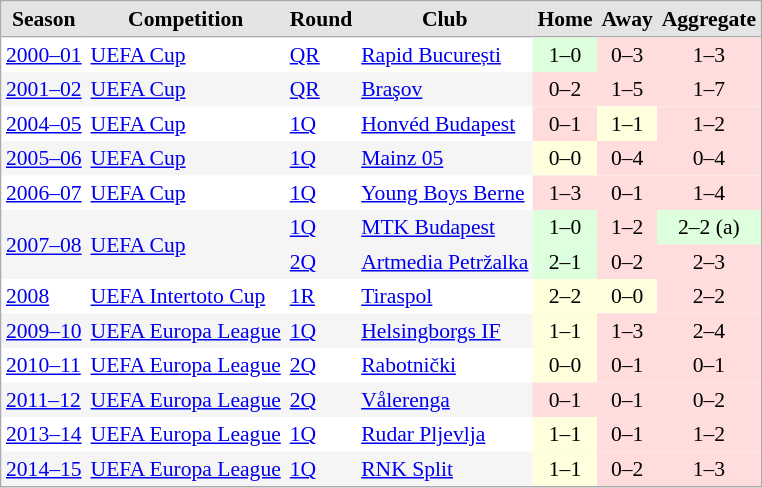<table cellspacing="0" cellpadding="3" style="border:1px solid #AAAAAA;font-size:90%">
<tr bgcolor="#E4E4E4">
<th style="border-bottom:1px solid #AAAAAA">Season</th>
<th style="border-bottom:1px solid #AAAAAA">Competition</th>
<th style="border-bottom:1px solid #AAAAAA">Round</th>
<th style="border-bottom:1px solid #AAAAAA">Club</th>
<th style="border-bottom:1px solid #AAAAAA" align="center">Home</th>
<th style="border-bottom:1px solid #AAAAAA" align="center">Away</th>
<th style="border-bottom:1px solid #AAAAAA" align="center">Aggregate</th>
</tr>
<tr style="background:#FFFFFF;">
<td><a href='#'>2000–01</a></td>
<td><a href='#'>UEFA Cup</a></td>
<td><a href='#'>QR</a></td>
<td> <a href='#'>Rapid București</a></td>
<td bgcolor="#ddffdd" align="center">1–0</td>
<td bgcolor="#ffdddd" align="center">0–3</td>
<td bgcolor="#ffdddd" align="center">1–3</td>
</tr>
<tr style="background:#F5F5F5;">
<td><a href='#'>2001–02</a></td>
<td><a href='#'>UEFA Cup</a></td>
<td><a href='#'>QR</a></td>
<td> <a href='#'>Braşov</a></td>
<td bgcolor="#ffdddd" align="center">0–2</td>
<td bgcolor="#ffdddd" align="center">1–5</td>
<td bgcolor="#ffdddd" align="center">1–7</td>
</tr>
<tr style="background:#FFFFFF;">
<td><a href='#'>2004–05</a></td>
<td><a href='#'>UEFA Cup</a></td>
<td><a href='#'>1Q</a></td>
<td> <a href='#'>Honvéd Budapest</a></td>
<td bgcolor="#ffdddd" align="center">0–1</td>
<td bgcolor="#ffffdd" align="center">1–1</td>
<td bgcolor="#ffdddd" align="center">1–2</td>
</tr>
<tr style="background:#F5F5F5;">
<td><a href='#'>2005–06</a></td>
<td><a href='#'>UEFA Cup</a></td>
<td><a href='#'>1Q</a></td>
<td> <a href='#'>Mainz 05</a></td>
<td bgcolor="#ffffdd" align="center">0–0</td>
<td bgcolor="#ffdddd" align="center">0–4</td>
<td bgcolor="#ffdddd" align="center">0–4</td>
</tr>
<tr style="background:#FFFFFF;">
<td><a href='#'>2006–07</a></td>
<td><a href='#'>UEFA Cup</a></td>
<td><a href='#'>1Q</a></td>
<td> <a href='#'>Young Boys Berne</a></td>
<td bgcolor="#ffdddd" align="center">1–3</td>
<td bgcolor="#ffdddd" align="center">0–1</td>
<td bgcolor="#ffdddd" align="center">1–4</td>
</tr>
<tr style="background:#F5F5F5;">
<td rowspan="2"><a href='#'>2007–08</a></td>
<td rowspan="2"><a href='#'>UEFA Cup</a></td>
<td><a href='#'>1Q</a></td>
<td> <a href='#'>MTK Budapest</a></td>
<td bgcolor="#ddffdd" align="center">1–0</td>
<td bgcolor="#ffdddd" align="center">1–2</td>
<td bgcolor="#ddffdd" align="center">2–2 (a)</td>
</tr>
<tr style="background:#F5F5F5;">
<td><a href='#'>2Q</a></td>
<td> <a href='#'>Artmedia Petržalka</a></td>
<td bgcolor="#ddffdd" align="center">2–1</td>
<td bgcolor="#ffdddd" align="center">0–2</td>
<td bgcolor="#ffdddd" align="center">2–3</td>
</tr>
<tr style="background:#FFFFFF;">
<td><a href='#'>2008</a></td>
<td><a href='#'>UEFA Intertoto Cup</a></td>
<td><a href='#'>1R</a></td>
<td> <a href='#'>Tiraspol</a></td>
<td bgcolor="#ffffdd" align="center">2–2</td>
<td bgcolor="#ffffdd" align="center">0–0</td>
<td bgcolor="#ffdddd" align="center">2–2</td>
</tr>
<tr style="background:#F5F5F5;">
<td><a href='#'>2009–10</a></td>
<td><a href='#'>UEFA Europa League</a></td>
<td><a href='#'>1Q</a></td>
<td> <a href='#'>Helsingborgs IF</a></td>
<td bgcolor="#ffffdd" align="center">1–1</td>
<td bgcolor="#ffdddd" align="center">1–3</td>
<td bgcolor="#ffdddd" align="center">2–4</td>
</tr>
<tr style="background:#FFFFFF;">
<td><a href='#'>2010–11</a></td>
<td><a href='#'>UEFA Europa League</a></td>
<td><a href='#'>2Q</a></td>
<td> <a href='#'>Rabotnički</a></td>
<td bgcolor="#ffffdd" align="center">0–0</td>
<td bgcolor="#ffdddd" align="center">0–1</td>
<td bgcolor="#ffdddd" align="center">0–1</td>
</tr>
<tr style="background:#F5F5F5;">
<td><a href='#'>2011–12</a></td>
<td><a href='#'>UEFA Europa League</a></td>
<td><a href='#'>2Q</a></td>
<td> <a href='#'>Vålerenga</a></td>
<td bgcolor="#ffdddd" align="center">0–1</td>
<td bgcolor="#ffdddd" align="center">0–1</td>
<td bgcolor="#ffdddd" align="center">0–2</td>
</tr>
<tr style="background:#FFFFFF;">
<td><a href='#'>2013–14</a></td>
<td><a href='#'>UEFA Europa League</a></td>
<td><a href='#'>1Q</a></td>
<td> <a href='#'>Rudar Pljevlja</a></td>
<td bgcolor="#ffffdd" align="center">1–1</td>
<td bgcolor="#ffdddd" align="center">0–1</td>
<td bgcolor="#ffdddd" align="center">1–2</td>
</tr>
<tr style="background:#F5F5F5;">
<td><a href='#'>2014–15</a></td>
<td><a href='#'>UEFA Europa League</a></td>
<td><a href='#'>1Q</a></td>
<td> <a href='#'>RNK Split</a></td>
<td bgcolor="#ffffdd" align="center">1–1</td>
<td bgcolor="#ffdddd" align="center">0–2</td>
<td bgcolor="#ffdddd" align="center">1–3</td>
</tr>
<tr>
</tr>
</table>
